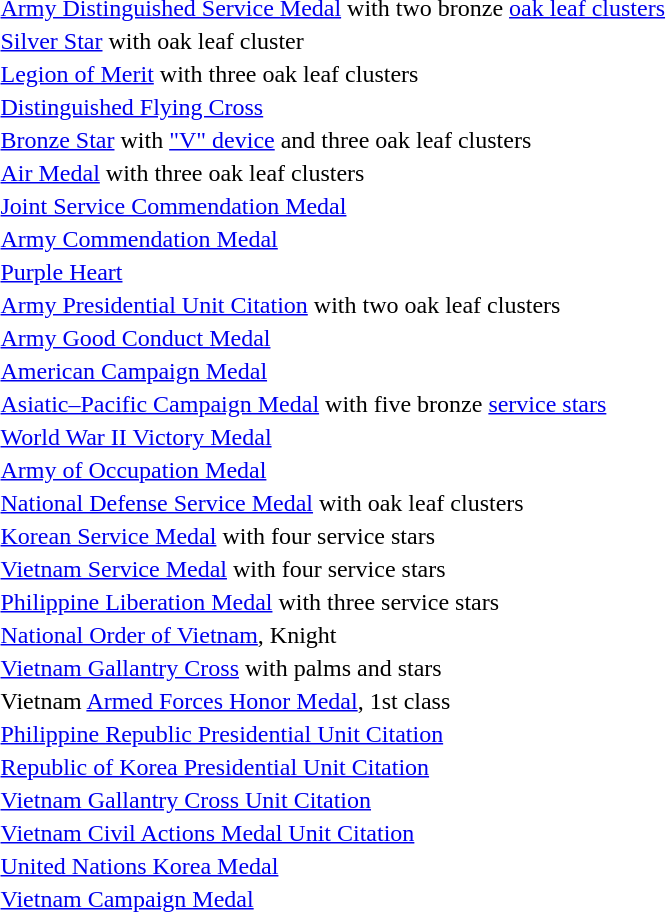<table>
<tr>
<td><span></span><span></span></td>
<td><a href='#'>Army Distinguished Service Medal</a> with two bronze <a href='#'>oak leaf clusters</a></td>
</tr>
<tr>
<td></td>
<td><a href='#'>Silver Star</a> with oak leaf cluster</td>
</tr>
<tr>
<td><span></span><span></span><span></span></td>
<td><a href='#'>Legion of Merit</a> with three oak leaf clusters</td>
</tr>
<tr>
<td></td>
<td><a href='#'>Distinguished Flying Cross</a></td>
</tr>
<tr>
<td><span></span><span></span><span></span><span></span></td>
<td><a href='#'>Bronze Star</a> with <a href='#'>"V" device</a> and three oak leaf clusters</td>
</tr>
<tr>
<td><span></span><span></span><span></span></td>
<td><a href='#'>Air Medal</a> with three oak leaf clusters</td>
</tr>
<tr>
<td></td>
<td><a href='#'>Joint Service Commendation Medal</a></td>
</tr>
<tr>
<td></td>
<td><a href='#'>Army Commendation Medal</a></td>
</tr>
<tr>
<td></td>
<td><a href='#'>Purple Heart</a></td>
</tr>
<tr>
<td><span></span><span></span></td>
<td><a href='#'>Army Presidential Unit Citation</a> with two oak leaf clusters</td>
</tr>
<tr>
<td></td>
<td><a href='#'>Army Good Conduct Medal</a></td>
</tr>
<tr>
<td></td>
<td><a href='#'>American Campaign Medal</a></td>
</tr>
<tr>
<td><span></span><span></span><span></span><span></span><span></span></td>
<td><a href='#'>Asiatic–Pacific Campaign Medal</a> with five bronze <a href='#'>service stars</a></td>
</tr>
<tr>
<td></td>
<td><a href='#'>World War II Victory Medal</a></td>
</tr>
<tr>
<td></td>
<td><a href='#'>Army of Occupation Medal</a></td>
</tr>
<tr>
<td></td>
<td><a href='#'>National Defense Service Medal</a> with oak leaf clusters</td>
</tr>
<tr>
<td><span></span><span></span><span></span><span></span></td>
<td><a href='#'>Korean Service Medal</a> with four service stars</td>
</tr>
<tr>
<td><span></span><span></span><span></span><span></span></td>
<td><a href='#'>Vietnam Service Medal</a> with four service stars</td>
</tr>
<tr>
<td><span></span><span></span><span></span></td>
<td><a href='#'>Philippine Liberation Medal</a> with three service stars</td>
</tr>
<tr>
<td></td>
<td><a href='#'>National Order of Vietnam</a>, Knight</td>
</tr>
<tr>
<td></td>
<td><a href='#'>Vietnam Gallantry Cross</a> with palms and stars</td>
</tr>
<tr>
<td></td>
<td>Vietnam <a href='#'>Armed Forces Honor Medal</a>, 1st class</td>
</tr>
<tr>
<td></td>
<td><a href='#'>Philippine Republic Presidential Unit Citation</a></td>
</tr>
<tr>
<td></td>
<td><a href='#'>Republic of Korea Presidential Unit Citation</a></td>
</tr>
<tr>
<td></td>
<td><a href='#'>Vietnam Gallantry Cross Unit Citation</a></td>
</tr>
<tr>
<td></td>
<td><a href='#'>Vietnam Civil Actions Medal Unit Citation</a></td>
</tr>
<tr>
<td></td>
<td><a href='#'>United Nations Korea Medal</a></td>
</tr>
<tr>
<td></td>
<td><a href='#'>Vietnam Campaign Medal</a></td>
</tr>
</table>
